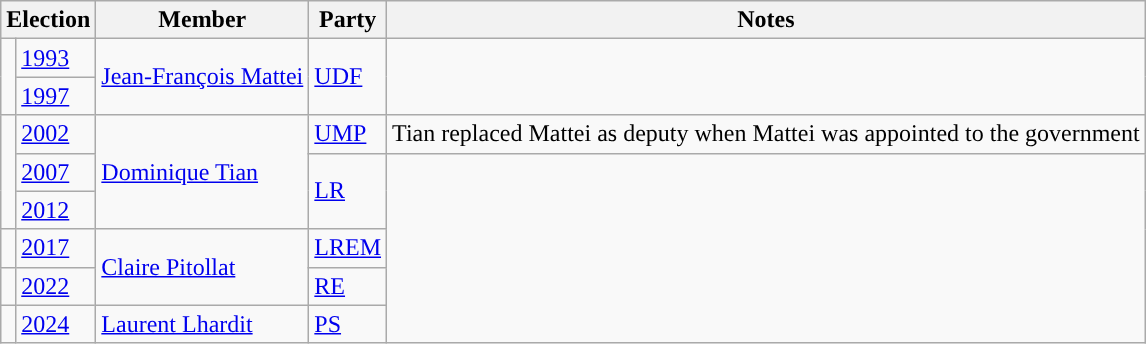<table class="wikitable">
<tr>
<th colspan="2">Election</th>
<th>Member</th>
<th>Party</th>
<th>Notes</th>
</tr>
<tr>
<td rowspan="2" style="background-color: "></td>
<td><a href='#'>1993</a></td>
<td rowspan="2"><a href='#'>Jean-François Mattei</a></td>
<td rowspan="2"><a href='#'>UDF</a></td>
</tr>
<tr>
<td><a href='#'>1997</a></td>
</tr>
<tr>
<td rowspan="3" style="background-color: "></td>
<td><a href='#'>2002</a></td>
<td rowspan="3"><a href='#'>Dominique Tian</a></td>
<td><a href='#'>UMP</a></td>
<td>Tian replaced Mattei as deputy when Mattei was appointed to the government</td>
</tr>
<tr>
<td><a href='#'>2007</a></td>
<td rowspan="2"><a href='#'>LR</a></td>
</tr>
<tr>
<td><a href='#'>2012</a></td>
</tr>
<tr>
<td style="color:inherit;background-color: "></td>
<td><a href='#'>2017</a></td>
<td rowspan="2"><a href='#'>Claire Pitollat</a></td>
<td><a href='#'>LREM</a></td>
</tr>
<tr>
<td style="color:inherit;background-color: "></td>
<td><a href='#'>2022</a></td>
<td><a href='#'>RE</a></td>
</tr>
<tr>
<td style="color:inherit;background-color: "></td>
<td><a href='#'>2024</a></td>
<td><a href='#'>Laurent Lhardit</a></td>
<td><a href='#'>PS</a></td>
</tr>
</table>
